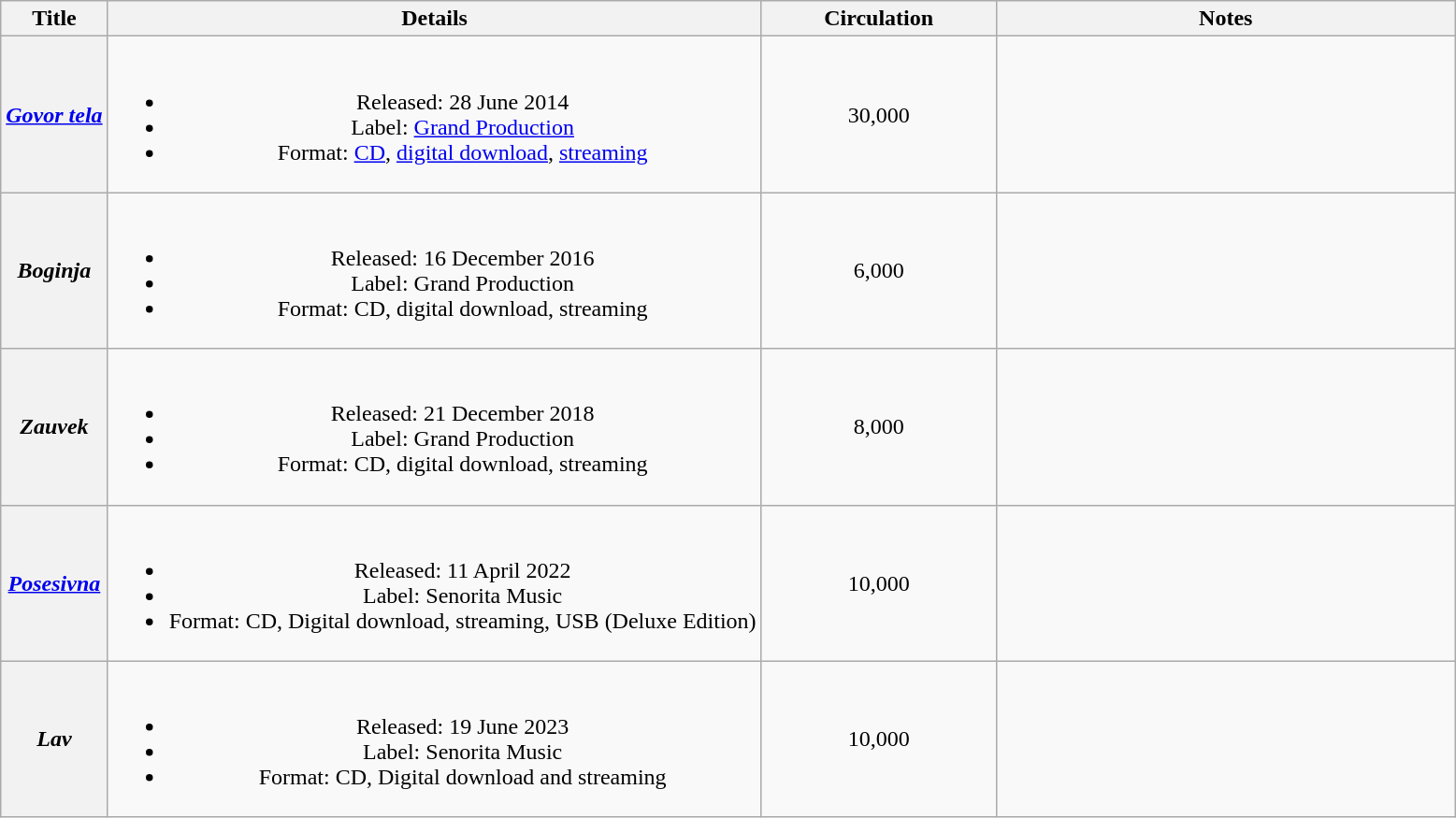<table class="wikitable plainrowheaders" style="text-align:center;">
<tr>
<th scope="col" rowspan="1">Title</th>
<th scope="col" rowspan="1">Details</th>
<th scope="col" style="width:10em;">Circulation</th>
<th scope="col" style="width:20em;">Notes</th>
</tr>
<tr>
<th scope="row"><em><a href='#'>Govor tela</a></em></th>
<td><br><ul><li>Released: 28 June 2014</li><li>Label: <a href='#'>Grand Production</a></li><li>Format: <a href='#'>CD</a>, <a href='#'>digital download</a>, <a href='#'>streaming</a></li></ul></td>
<td>30,000</td>
<td><br></td>
</tr>
<tr>
<th scope="row"><em>Boginja</em></th>
<td><br><ul><li>Released: 16 December 2016</li><li>Label: Grand Production</li><li>Format: CD, digital download, streaming</li></ul></td>
<td>6,000</td>
<td><br></td>
</tr>
<tr>
<th scope="row"><em>Zauvek</em></th>
<td><br><ul><li>Released: 21 December 2018</li><li>Label: Grand Production</li><li>Format: CD, digital download, streaming</li></ul></td>
<td>8,000</td>
<td><br></td>
</tr>
<tr>
<th scope="row"><em><a href='#'>Posesivna</a></em></th>
<td><br><ul><li>Released: 11 April 2022</li><li>Label: Senorita Music</li><li>Format: CD, Digital download, streaming, USB (Deluxe Edition)</li></ul></td>
<td>10,000</td>
<td><br></td>
</tr>
<tr>
<th scope="row"><em>Lav</em></th>
<td><br><ul><li>Released: 19 June 2023</li><li>Label: Senorita Music</li><li>Format: CD, Digital download and streaming</li></ul></td>
<td>10,000</td>
<td><br></td>
</tr>
</table>
